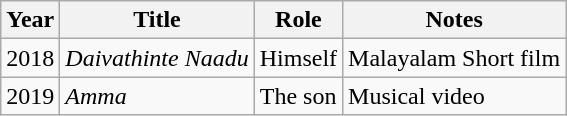<table class="wikitable">
<tr>
<th>Year</th>
<th>Title</th>
<th>Role</th>
<th>Notes</th>
</tr>
<tr>
<td>2018</td>
<td><em>Daivathinte Naadu</em></td>
<td>Himself</td>
<td>Malayalam Short film</td>
</tr>
<tr>
<td>2019</td>
<td><em>Amma</em></td>
<td>The son</td>
<td>Musical video</td>
</tr>
</table>
